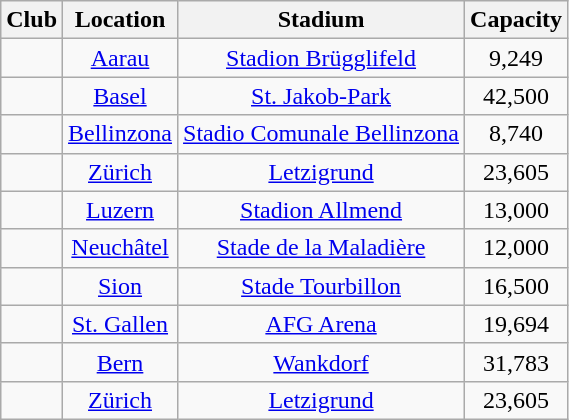<table class="wikitable sortable" style="text-align:center;">
<tr>
<th>Club</th>
<th>Location</th>
<th>Stadium</th>
<th>Capacity</th>
</tr>
<tr>
<td style="text-align:left;"></td>
<td><a href='#'>Aarau</a></td>
<td><a href='#'>Stadion Brügglifeld</a></td>
<td>9,249</td>
</tr>
<tr>
<td style="text-align:left;"></td>
<td><a href='#'>Basel</a></td>
<td><a href='#'>St. Jakob-Park</a></td>
<td>42,500</td>
</tr>
<tr>
<td style="text-align:left;"></td>
<td><a href='#'>Bellinzona</a></td>
<td><a href='#'>Stadio Comunale Bellinzona</a></td>
<td>8,740</td>
</tr>
<tr>
<td style="text-align:left;"></td>
<td><a href='#'>Zürich</a></td>
<td><a href='#'>Letzigrund</a></td>
<td>23,605</td>
</tr>
<tr>
<td style="text-align:left;"></td>
<td><a href='#'>Luzern</a></td>
<td><a href='#'>Stadion Allmend</a></td>
<td>13,000</td>
</tr>
<tr>
<td style="text-align:left;"></td>
<td><a href='#'>Neuchâtel</a></td>
<td><a href='#'>Stade de la Maladière</a></td>
<td>12,000</td>
</tr>
<tr>
<td style="text-align:left;"></td>
<td><a href='#'>Sion</a></td>
<td><a href='#'>Stade Tourbillon</a></td>
<td>16,500</td>
</tr>
<tr>
<td style="text-align:left;"></td>
<td><a href='#'>St. Gallen</a></td>
<td><a href='#'>AFG Arena</a></td>
<td>19,694</td>
</tr>
<tr>
<td style="text-align:left;"></td>
<td><a href='#'>Bern</a></td>
<td><a href='#'>Wankdorf</a></td>
<td>31,783</td>
</tr>
<tr>
<td style="text-align:left;"></td>
<td><a href='#'>Zürich</a></td>
<td><a href='#'>Letzigrund</a></td>
<td>23,605</td>
</tr>
</table>
